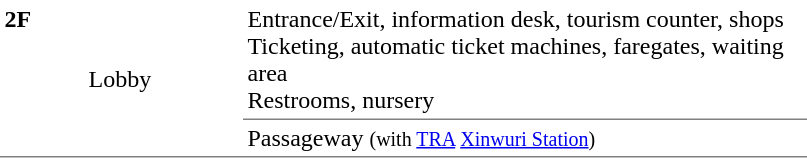<table border=0 cellspacing=0 cellpadding=3>
<tr>
<td style="border-bottom:solid 1px gray;border-top:solid 1px white;" width=50 rowspan=8 valign=top><strong>2F</strong></td>
<td style="border-top:solid 1px white;border-bottom:solid 1px gray;" width=100 rowspan=2>Lobby</td>
<td style="border-top:solid 1px white;border-bottom:solid 0px gray;" width=370 valign=top>Entrance/Exit, information desk, tourism counter, shops<br>Ticketing, automatic ticket machines, faregates, waiting area<br>Restrooms, nursery</td>
</tr>
<tr>
<td style="border-bottom:solid 1px gray;border-top:solid 1px gray;">Passageway <small>(with <a href='#'>TRA</a> <a href='#'>Xinwuri Station</a>)</small></td>
</tr>
</table>
